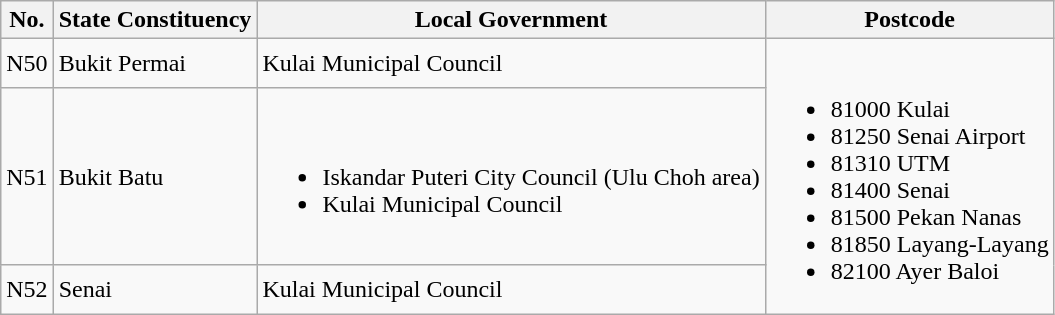<table class="wikitable">
<tr>
<th>No.</th>
<th>State Constituency</th>
<th>Local Government</th>
<th>Postcode</th>
</tr>
<tr>
<td>N50</td>
<td>Bukit Permai</td>
<td>Kulai Municipal Council</td>
<td rowspan="3"><br><ul><li>81000 Kulai</li><li>81250 Senai Airport</li><li>81310 UTM</li><li>81400 Senai</li><li>81500 Pekan Nanas</li><li>81850 Layang-Layang</li><li>82100 Ayer Baloi</li></ul></td>
</tr>
<tr>
<td>N51</td>
<td>Bukit Batu</td>
<td><br><ul><li>Iskandar Puteri City Council (Ulu Choh area)</li><li>Kulai Municipal Council</li></ul></td>
</tr>
<tr>
<td>N52</td>
<td>Senai</td>
<td>Kulai Municipal Council</td>
</tr>
</table>
